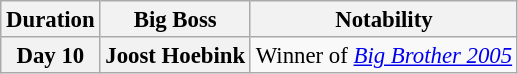<table class="wikitable" style="font-size:95%; text-align:left; line-height:17px; width:auto">
<tr>
<th>Duration</th>
<th>Big Boss</th>
<th>Notability</th>
</tr>
<tr>
<th>Day 10</th>
<th>Joost Hoebink</th>
<td>Winner of <a href='#'><em>Big Brother 2005</em></a></td>
</tr>
</table>
